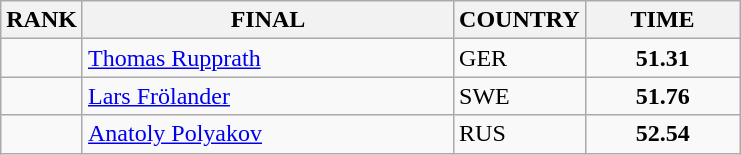<table class="wikitable">
<tr>
<th>RANK</th>
<th align="left" style="width: 15em">FINAL</th>
<th>COUNTRY</th>
<th style="width: 6em">TIME</th>
</tr>
<tr>
<td align="center"></td>
<td><a href='#'>Thomas Rupprath</a></td>
<td> GER</td>
<td align="center"><strong>51.31</strong></td>
</tr>
<tr>
<td align="center"></td>
<td><a href='#'>Lars Frölander</a></td>
<td> SWE</td>
<td align="center"><strong>51.76</strong></td>
</tr>
<tr>
<td align="center"></td>
<td><a href='#'>Anatoly Polyakov</a></td>
<td> RUS</td>
<td align="center"><strong>52.54</strong></td>
</tr>
</table>
